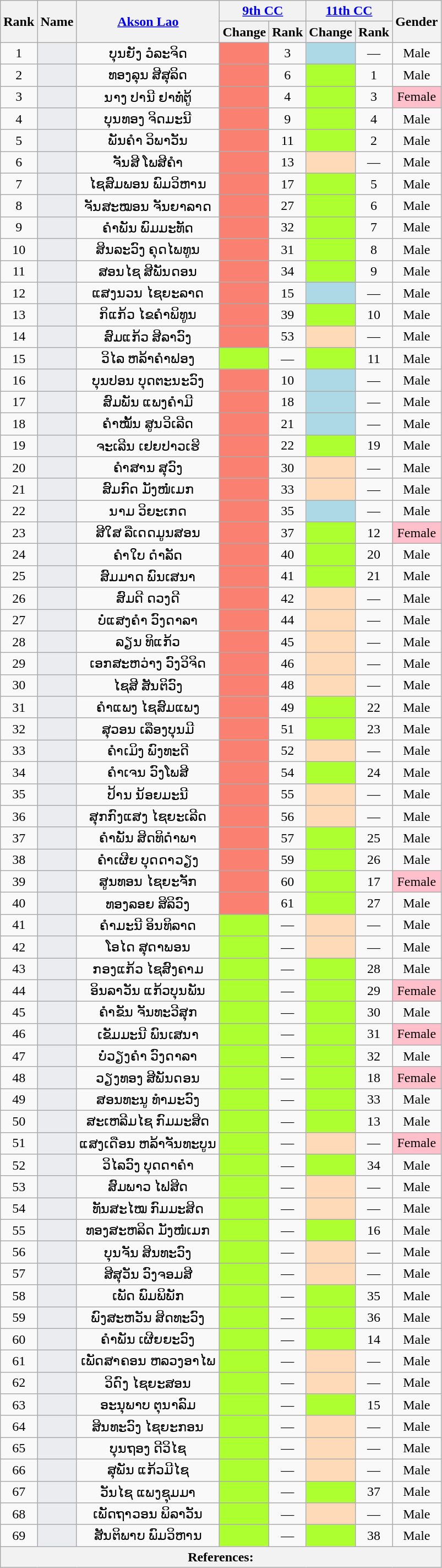<table class="wikitable sortable" style=text-align:center>
<tr>
<th rowspan="2">Rank</th>
<th rowspan="2">Name</th>
<th rowspan="2" class="unsortable"><a href='#'>Akson Lao</a></th>
<th colspan="2 "unsortable><a href='#'>9th CC</a></th>
<th colspan="2" unsortable><a href='#'>11th CC</a></th>
<th rowspan="2">Gender</th>
</tr>
<tr>
<th>Change</th>
<th>Rank</th>
<th>Change</th>
<th>Rank</th>
</tr>
<tr>
<td>1</td>
<td bgcolor = #EAECF0></td>
<td>ບຸນຍັງ ວໍລະຈິດ</td>
<td bgcolor = Salmon></td>
<td>3</td>
<td bgcolor = LightBlue></td>
<td data-sort-value="100">—</td>
<td>Male</td>
</tr>
<tr>
<td>2</td>
<td bgcolor = #EAECF0></td>
<td>ທອງລຸນ ສີສຸລິດ</td>
<td bgcolor = Salmon></td>
<td>6</td>
<td bgcolor = GreenYellow></td>
<td>1</td>
<td>Male</td>
</tr>
<tr>
<td>3</td>
<td bgcolor = #EAECF0></td>
<td>ນາງ ປານີ ຢາທໍ່ຕູ້</td>
<td bgcolor = Salmon></td>
<td>4</td>
<td bgcolor = GreenYellow></td>
<td>3</td>
<td bgcolor = Pink>Female</td>
</tr>
<tr>
<td>4</td>
<td bgcolor = #EAECF0></td>
<td>ບຸນທອງ ຈິດມະນີ</td>
<td bgcolor = Salmon></td>
<td>9</td>
<td bgcolor = GreenYellow></td>
<td>4</td>
<td>Male</td>
</tr>
<tr>
<td>5</td>
<td bgcolor = #EAECF0></td>
<td>ພັນຄຳ ວິພາວັນ</td>
<td bgcolor = Salmon></td>
<td>11</td>
<td bgcolor = GreenYellow></td>
<td>2</td>
<td>Male</td>
</tr>
<tr>
<td>6</td>
<td bgcolor = #EAECF0></td>
<td>ຈັນສີ ໂພສີຄຳ</td>
<td bgcolor = Salmon></td>
<td>13</td>
<td bgcolor = PeachPuff></td>
<td data-sort-value="100">—</td>
<td>Male</td>
</tr>
<tr>
<td>7</td>
<td bgcolor = #EAECF0></td>
<td>ໄຊສົມພອນ ພົມວິຫານ</td>
<td bgcolor = Salmon></td>
<td>17</td>
<td bgcolor = GreenYellow></td>
<td>5</td>
<td>Male</td>
</tr>
<tr>
<td>8</td>
<td bgcolor = #EAECF0></td>
<td>ຈັນສະໝອນ ຈັນຍາລາດ</td>
<td bgcolor = Salmon></td>
<td>27</td>
<td bgcolor = GreenYellow></td>
<td>6</td>
<td>Male</td>
</tr>
<tr>
<td>9</td>
<td bgcolor = #EAECF0></td>
<td>ຄໍາພັນ ພົມມະທັດ</td>
<td bgcolor = Salmon></td>
<td>32</td>
<td bgcolor = GreenYellow></td>
<td>7</td>
<td>Male</td>
</tr>
<tr>
<td>10</td>
<td bgcolor = #EAECF0></td>
<td>ສິນລະວົງ ຄຸດໄພທູນ</td>
<td bgcolor = Salmon></td>
<td>31</td>
<td bgcolor = GreenYellow></td>
<td>8</td>
<td>Male</td>
</tr>
<tr>
<td>11</td>
<td bgcolor = #EAECF0></td>
<td>ສອນໄຊ ສີພັນດອນ</td>
<td bgcolor = Salmon></td>
<td>34</td>
<td bgcolor = GreenYellow></td>
<td>9</td>
<td>Male</td>
</tr>
<tr>
<td>12</td>
<td bgcolor = #EAECF0></td>
<td>ແສງນວນ ໄຊຍະລາດ</td>
<td bgcolor = Salmon></td>
<td>15</td>
<td bgcolor = LightBlue></td>
<td data-sort-value="100">—</td>
<td>Male</td>
</tr>
<tr>
<td>13</td>
<td bgcolor = #EAECF0></td>
<td>ກິແກ້ວ ໄຂຄໍາພິທູນ</td>
<td bgcolor = Salmon></td>
<td>39</td>
<td bgcolor = GreenYellow></td>
<td>10</td>
<td>Male</td>
</tr>
<tr>
<td>14</td>
<td bgcolor = #EAECF0></td>
<td>ສົມແກ້ວ ສີລາວົງ</td>
<td bgcolor = Salmon></td>
<td>53</td>
<td bgcolor = PeachPuff></td>
<td data-sort-value="100">—</td>
<td>Male</td>
</tr>
<tr>
<td>15</td>
<td bgcolor = #EAECF0></td>
<td>ວິໄລ ຫລ້າຄໍາຟອງ</td>
<td bgcolor = GreenYellow></td>
<td data-sort-value="100">—</td>
<td bgcolor = GreenYellow></td>
<td>11</td>
<td>Male</td>
</tr>
<tr>
<td>16</td>
<td bgcolor = #EAECF0></td>
<td>ບຸນປອນ ບຸດຕະນະວົງ</td>
<td bgcolor = Salmon></td>
<td>10</td>
<td bgcolor = LightBlue></td>
<td data-sort-value="100">—</td>
<td>Male</td>
</tr>
<tr>
<td>17</td>
<td bgcolor = #EAECF0></td>
<td>ສົມພັນ ແພງຄຳມີ</td>
<td bgcolor = Salmon></td>
<td>18</td>
<td bgcolor = LightBlue></td>
<td data-sort-value="100">—</td>
<td>Male</td>
</tr>
<tr>
<td>18</td>
<td bgcolor = #EAECF0></td>
<td>ຄຳໝັ້ນ ສູນວິເລີດ</td>
<td bgcolor = Salmon></td>
<td>21</td>
<td bgcolor = LightBlue></td>
<td data-sort-value="100">—</td>
<td>Male</td>
</tr>
<tr>
<td>19</td>
<td bgcolor = #EAECF0></td>
<td>ຈະເລີນ ເຢຍປາວເຮີ</td>
<td bgcolor = Salmon></td>
<td>22</td>
<td bgcolor = GreenYellow></td>
<td>19</td>
<td>Male</td>
</tr>
<tr>
<td>20</td>
<td bgcolor = #EAECF0></td>
<td>ຄຳສານ ສຸວົງ</td>
<td bgcolor = Salmon></td>
<td>30</td>
<td bgcolor = PeachPuff></td>
<td data-sort-value="100">—</td>
<td>Male</td>
</tr>
<tr>
<td>21</td>
<td bgcolor = #EAECF0></td>
<td>ສົມກົດ ມັງໜໍ່ເມກ</td>
<td bgcolor = Salmon></td>
<td>33</td>
<td bgcolor = PeachPuff></td>
<td data-sort-value="100">—</td>
<td>Male</td>
</tr>
<tr>
<td>22</td>
<td bgcolor = #EAECF0></td>
<td>ນາມ ວິຍະເກດ</td>
<td bgcolor = Salmon></td>
<td>35</td>
<td bgcolor = LightBlue></td>
<td data-sort-value="100">—</td>
<td>Male</td>
</tr>
<tr>
<td>23</td>
<td bgcolor = #EAECF0></td>
<td>ສີໃສ ລືເດດມູນສອນ</td>
<td bgcolor = Salmon></td>
<td>37</td>
<td bgcolor = GreenYellow></td>
<td>12</td>
<td bgcolor = Pink>Female</td>
</tr>
<tr>
<td>24</td>
<td bgcolor = #EAECF0></td>
<td>ຄຳໃບ ດຳລັດ</td>
<td bgcolor = Salmon></td>
<td>40</td>
<td bgcolor = GreenYellow></td>
<td>20</td>
<td>Male</td>
</tr>
<tr>
<td>25</td>
<td bgcolor = #EAECF0></td>
<td>ສົມມາດ ພົນເສນາ</td>
<td bgcolor = Salmon></td>
<td>41</td>
<td bgcolor = GreenYellow></td>
<td>21</td>
<td>Male</td>
</tr>
<tr>
<td>26</td>
<td bgcolor = #EAECF0></td>
<td>ສົມດີ ດວງດີ</td>
<td bgcolor = Salmon></td>
<td>42</td>
<td bgcolor = PeachPuff></td>
<td data-sort-value="100">—</td>
<td>Male</td>
</tr>
<tr>
<td>27</td>
<td bgcolor = #EAECF0></td>
<td>ບໍ່ແສງຄໍາ ວົງດາລາ</td>
<td bgcolor = Salmon></td>
<td>44</td>
<td bgcolor = PeachPuff></td>
<td data-sort-value="100">—</td>
<td>Male</td>
</tr>
<tr>
<td>28</td>
<td bgcolor = #EAECF0></td>
<td>ລຽນ ທິແກ້ວ</td>
<td bgcolor = Salmon></td>
<td>45</td>
<td bgcolor = PeachPuff></td>
<td data-sort-value="100">—</td>
<td>Male</td>
</tr>
<tr>
<td>29</td>
<td bgcolor = #EAECF0></td>
<td>ເອກສະຫວ່າງ ວົງວິຈິດ</td>
<td bgcolor = Salmon></td>
<td>46</td>
<td bgcolor = PeachPuff></td>
<td data-sort-value="100">—</td>
<td>Male</td>
</tr>
<tr>
<td>30</td>
<td bgcolor = #EAECF0></td>
<td>ໄຊສີ ສັນຕິວົງ</td>
<td bgcolor = Salmon></td>
<td>48</td>
<td bgcolor = PeachPuff></td>
<td data-sort-value="100">—</td>
<td>Male</td>
</tr>
<tr>
<td>31</td>
<td bgcolor = #EAECF0></td>
<td>ຄຳແພງ ໄຊສົມແພງ</td>
<td bgcolor = Salmon></td>
<td>49</td>
<td bgcolor = GreenYellow></td>
<td>22</td>
<td>Male</td>
</tr>
<tr>
<td>32</td>
<td bgcolor = #EAECF0></td>
<td>ສຸວອນ ເລືອງບຸນມີ</td>
<td bgcolor = Salmon></td>
<td>51</td>
<td bgcolor = GreenYellow></td>
<td>23</td>
<td>Male</td>
</tr>
<tr>
<td>33</td>
<td bgcolor = #EAECF0></td>
<td>ຄຳເມິງ ພົງທະດີ</td>
<td bgcolor = Salmon></td>
<td>52</td>
<td bgcolor = PeachPuff></td>
<td data-sort-value="100">—</td>
<td>Male</td>
</tr>
<tr>
<td>34</td>
<td bgcolor = #EAECF0></td>
<td>ຄຳເຈນ ວົງໂພສີ</td>
<td bgcolor = Salmon></td>
<td>54</td>
<td bgcolor = GreenYellow></td>
<td>24</td>
<td>Male</td>
</tr>
<tr>
<td>35</td>
<td bgcolor = #EAECF0></td>
<td>ປ້ານ ນ້ອຍມະນີ</td>
<td bgcolor = Salmon></td>
<td>55</td>
<td bgcolor = PeachPuff></td>
<td data-sort-value="100">—</td>
<td>Male</td>
</tr>
<tr>
<td>36</td>
<td bgcolor = #EAECF0></td>
<td>ສຸກກົງແສງ ໄຊຍະເລີດ</td>
<td bgcolor = Salmon></td>
<td>56</td>
<td bgcolor = PeachPuff></td>
<td data-sort-value="100">—</td>
<td>Male</td>
</tr>
<tr>
<td>37</td>
<td bgcolor = #EAECF0></td>
<td>ຄຳພັນ ສິດທິດຳພາ</td>
<td bgcolor = Salmon></td>
<td>57</td>
<td bgcolor = GreenYellow></td>
<td>25</td>
<td>Male</td>
</tr>
<tr>
<td>38</td>
<td bgcolor = #EAECF0></td>
<td>ຄຳເຜີຍ ບຸດດາວຽງ</td>
<td bgcolor = Salmon></td>
<td>59</td>
<td bgcolor = GreenYellow></td>
<td>26</td>
<td>Male</td>
</tr>
<tr>
<td>39</td>
<td bgcolor = #EAECF0></td>
<td>ສູນທອນ ໄຊຍະຈັກ</td>
<td bgcolor = Salmon></td>
<td>60</td>
<td bgcolor = GreenYellow></td>
<td>17</td>
<td bgcolor = Pink>Female</td>
</tr>
<tr>
<td>40</td>
<td bgcolor = #EAECF0></td>
<td>ທອງລອຍ ສິລິວົງ</td>
<td bgcolor = Salmon></td>
<td>61</td>
<td bgcolor = GreenYellow></td>
<td>27</td>
<td>Male</td>
</tr>
<tr>
<td>41</td>
<td bgcolor = #EAECF0></td>
<td>ຄຳມະນີ ອິນທິລາດ</td>
<td bgcolor = GreenYellow></td>
<td data-sort-value="100">—</td>
<td bgcolor = PeachPuff></td>
<td data-sort-value="100">—</td>
<td>Male</td>
</tr>
<tr>
<td>42</td>
<td bgcolor = #EAECF0></td>
<td>ໂອໄດ ສຸດາພອນ</td>
<td bgcolor = GreenYellow></td>
<td data-sort-value="100">—</td>
<td bgcolor = PeachPuff></td>
<td data-sort-value="100">—</td>
<td>Male</td>
</tr>
<tr>
<td>43</td>
<td bgcolor = #EAECF0></td>
<td>ກອງແກ້ວ ໄຊສົງຄາມ</td>
<td bgcolor = GreenYellow></td>
<td data-sort-value="100">—</td>
<td bgcolor = GreenYellow></td>
<td>28</td>
<td>Male</td>
</tr>
<tr>
<td>44</td>
<td bgcolor = #EAECF0></td>
<td>ອິນລາວັນ ແກ້ວບຸນພັນ</td>
<td bgcolor = GreenYellow></td>
<td data-sort-value="100">—</td>
<td bgcolor = GreenYellow></td>
<td>29</td>
<td bgcolor = Pink>Female</td>
</tr>
<tr>
<td>45</td>
<td bgcolor = #EAECF0></td>
<td>ຄຳຂັນ ຈັນທະວີສຸກ</td>
<td bgcolor = GreenYellow></td>
<td data-sort-value="100">—</td>
<td bgcolor = GreenYellow></td>
<td>30</td>
<td>Male</td>
</tr>
<tr>
<td>46</td>
<td bgcolor = #EAECF0></td>
<td>ເຂັມມະນີ ພົນເສນາ</td>
<td bgcolor = GreenYellow></td>
<td data-sort-value="100">—</td>
<td bgcolor = GreenYellow></td>
<td>31</td>
<td bgcolor = Pink>Female</td>
</tr>
<tr>
<td>47</td>
<td bgcolor = #EAECF0></td>
<td>ບໍ່ວຽງຄໍາ ວົງດາລາ</td>
<td bgcolor = GreenYellow></td>
<td data-sort-value="100">—</td>
<td bgcolor = GreenYellow></td>
<td>32</td>
<td>Male</td>
</tr>
<tr>
<td>48</td>
<td bgcolor = #EAECF0></td>
<td>ວຽງທອງ ສີພັນດອນ</td>
<td bgcolor = GreenYellow></td>
<td data-sort-value="100">—</td>
<td bgcolor = GreenYellow></td>
<td>18</td>
<td bgcolor = Pink>Female</td>
</tr>
<tr>
<td>49</td>
<td bgcolor = #EAECF0></td>
<td>ສອນທະນູ ທຳມະວົງ</td>
<td bgcolor = GreenYellow></td>
<td data-sort-value="100">—</td>
<td bgcolor = GreenYellow></td>
<td>33</td>
<td>Male</td>
</tr>
<tr>
<td>50</td>
<td bgcolor = #EAECF0></td>
<td>ສະເຫລີມໄຊ ກົມມະສິດ</td>
<td bgcolor = GreenYellow></td>
<td data-sort-value="100">—</td>
<td bgcolor = GreenYellow></td>
<td>13</td>
<td>Male</td>
</tr>
<tr>
<td>51</td>
<td bgcolor = #EAECF0></td>
<td>ແສງເດືອນ ຫລ້າຈັນທະບູນ</td>
<td bgcolor = GreenYellow></td>
<td data-sort-value="100">—</td>
<td bgcolor = PeachPuff></td>
<td data-sort-value="100">—</td>
<td bgcolor = Pink>Female</td>
</tr>
<tr>
<td>52</td>
<td bgcolor = #EAECF0></td>
<td>ວິໄລວົງ ບຸດດາຄຳ</td>
<td bgcolor = GreenYellow></td>
<td data-sort-value="100">—</td>
<td bgcolor = GreenYellow></td>
<td>34</td>
<td>Male</td>
</tr>
<tr>
<td>53</td>
<td bgcolor = #EAECF0></td>
<td>ສົມພາວ ໄຟສິດ</td>
<td bgcolor = GreenYellow></td>
<td data-sort-value="100">—</td>
<td bgcolor = PeachPuff></td>
<td data-sort-value="100">—</td>
<td>Male</td>
</tr>
<tr>
<td>54</td>
<td bgcolor = #EAECF0></td>
<td>ທັນສະໄໝ ກົມມະສິດ</td>
<td bgcolor = GreenYellow></td>
<td data-sort-value="100">—</td>
<td bgcolor = PeachPuff></td>
<td data-sort-value="100">—</td>
<td>Male</td>
</tr>
<tr>
<td>55</td>
<td bgcolor = #EAECF0></td>
<td>ທອງສະຫລິດ ມັງໜໍ່ເມກ</td>
<td bgcolor = GreenYellow></td>
<td data-sort-value="100">—</td>
<td bgcolor = GreenYellow></td>
<td>16</td>
<td>Male</td>
</tr>
<tr>
<td>56</td>
<td bgcolor = #EAECF0></td>
<td>ບຸນຈັນ ສິນທະວົງ</td>
<td bgcolor = GreenYellow></td>
<td data-sort-value="100">—</td>
<td bgcolor = PeachPuff></td>
<td data-sort-value="100">—</td>
<td>Male</td>
</tr>
<tr>
<td>57</td>
<td bgcolor = #EAECF0></td>
<td>ສີສຸວັນ ວົງຈອມສີ</td>
<td bgcolor = GreenYellow></td>
<td data-sort-value="100">—</td>
<td bgcolor = PeachPuff></td>
<td data-sort-value="100">—</td>
<td>Male</td>
</tr>
<tr>
<td>58</td>
<td bgcolor = #EAECF0></td>
<td>ເພັດ ພົມພິພັກ</td>
<td bgcolor = GreenYellow></td>
<td data-sort-value="100">—</td>
<td bgcolor = GreenYellow></td>
<td>35</td>
<td>Male</td>
</tr>
<tr>
<td>59</td>
<td bgcolor = #EAECF0></td>
<td>ພົງສະຫວັນ ສິດທະວົງ</td>
<td bgcolor = GreenYellow></td>
<td data-sort-value="100">—</td>
<td bgcolor = GreenYellow></td>
<td>36</td>
<td>Male</td>
</tr>
<tr>
<td>60</td>
<td bgcolor = #EAECF0></td>
<td>ຄຳພັນ ເຜີຍຍະວົງ</td>
<td bgcolor = GreenYellow></td>
<td data-sort-value="100">—</td>
<td bgcolor = GreenYellow></td>
<td>14</td>
<td>Male</td>
</tr>
<tr>
<td>61</td>
<td bgcolor = #EAECF0></td>
<td>ເພັດສາຄອນ ຫລວງອາໄພ</td>
<td bgcolor = GreenYellow></td>
<td data-sort-value="100">—</td>
<td bgcolor = PeachPuff></td>
<td data-sort-value="100">—</td>
<td>Male</td>
</tr>
<tr>
<td>62</td>
<td bgcolor = #EAECF0></td>
<td>ວິດົງ ໄຊຍະສອນ</td>
<td bgcolor = GreenYellow></td>
<td data-sort-value="100">—</td>
<td bgcolor = PeachPuff></td>
<td data-sort-value="100">—</td>
<td>Male</td>
</tr>
<tr>
<td>63</td>
<td bgcolor = #EAECF0></td>
<td>ອະນຸພາບ ຕຸນາລົມ</td>
<td bgcolor = GreenYellow></td>
<td data-sort-value="100">—</td>
<td bgcolor = GreenYellow></td>
<td>15</td>
<td>Male</td>
</tr>
<tr>
<td>64</td>
<td bgcolor = #EAECF0></td>
<td>ສິນທະວົງ ໄຊຍະກອນ</td>
<td bgcolor = GreenYellow></td>
<td data-sort-value="100">—</td>
<td bgcolor = PeachPuff></td>
<td data-sort-value="100">—</td>
<td>Male</td>
</tr>
<tr>
<td>65</td>
<td bgcolor = #EAECF0></td>
<td>ບຸນຖອງ ດີວິໄຊ</td>
<td bgcolor = GreenYellow></td>
<td data-sort-value="100">—</td>
<td bgcolor = PeachPuff></td>
<td data-sort-value="100">—</td>
<td>Male</td>
</tr>
<tr>
<td>66</td>
<td bgcolor = #EAECF0></td>
<td>ສຸພັນ ແກ້ວມີໄຊ</td>
<td bgcolor = GreenYellow></td>
<td data-sort-value="100">—</td>
<td bgcolor = PeachPuff></td>
<td data-sort-value="100">—</td>
<td>Male</td>
</tr>
<tr>
<td>67</td>
<td bgcolor = #EAECF0></td>
<td>ວັນໄຊ ແພງຊຸມມາ</td>
<td bgcolor = GreenYellow></td>
<td data-sort-value="100">—</td>
<td bgcolor = GreenYellow></td>
<td>37</td>
<td>Male</td>
</tr>
<tr>
<td>68</td>
<td bgcolor = #EAECF0></td>
<td>ເພັດຖາວອນ ພິລາວັນ</td>
<td bgcolor = GreenYellow></td>
<td data-sort-value="100">—</td>
<td bgcolor = PeachPuff></td>
<td data-sort-value="100">—</td>
<td>Male</td>
</tr>
<tr>
<td>69</td>
<td bgcolor = #EAECF0></td>
<td>ສັນຕິພາບ ພົມວິຫານ</td>
<td bgcolor = GreenYellow></td>
<td data-sort-value="100">—</td>
<td bgcolor = GreenYellow></td>
<td>38</td>
<td>Male</td>
</tr>
<tr class=sortbottom>
<th colspan = "23" align = left><strong>References:</strong><br></th>
</tr>
</table>
